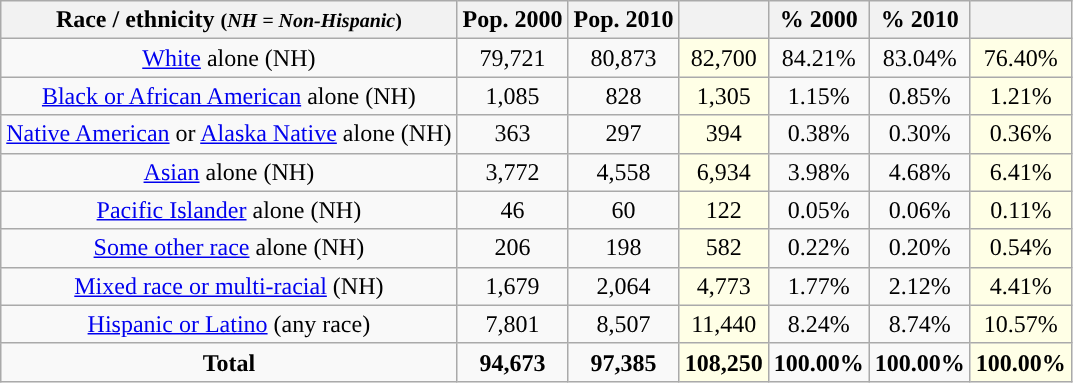<table class="wikitable" style="text-align:center;">
<tr>
<th>Race / ethnicity <small>(<em>NH = Non-Hispanic</em>)</small></th>
<th>Pop. 2000</th>
<th>Pop. 2010</th>
<th></th>
<th>% 2000</th>
<th>% 2010</th>
<th></th>
</tr>
<tr>
<td><a href='#'>White</a> alone (NH)</td>
<td>79,721</td>
<td>80,873</td>
<td style='background: #ffffe6;'>82,700</td>
<td>84.21%</td>
<td>83.04%</td>
<td style='background: #ffffe6;'>76.40%</td>
</tr>
<tr>
<td><a href='#'>Black or African American</a> alone (NH)</td>
<td>1,085</td>
<td>828</td>
<td style='background: #ffffe6;'>1,305</td>
<td>1.15%</td>
<td>0.85%</td>
<td style='background: #ffffe6;'>1.21%</td>
</tr>
<tr>
<td><a href='#'>Native American</a> or <a href='#'>Alaska Native</a> alone (NH)</td>
<td>363</td>
<td>297</td>
<td style='background: #ffffe6;'>394</td>
<td>0.38%</td>
<td>0.30%</td>
<td style='background: #ffffe6;'>0.36%</td>
</tr>
<tr>
<td><a href='#'>Asian</a> alone (NH)</td>
<td>3,772</td>
<td>4,558</td>
<td style='background: #ffffe6;'>6,934</td>
<td>3.98%</td>
<td>4.68%</td>
<td style='background: #ffffe6;'>6.41%</td>
</tr>
<tr>
<td><a href='#'>Pacific Islander</a> alone (NH)</td>
<td>46</td>
<td>60</td>
<td style='background: #ffffe6;'>122</td>
<td>0.05%</td>
<td>0.06%</td>
<td style='background: #ffffe6;'>0.11%</td>
</tr>
<tr>
<td><a href='#'>Some other race</a> alone (NH)</td>
<td>206</td>
<td>198</td>
<td style='background: #ffffe6;'>582</td>
<td>0.22%</td>
<td>0.20%</td>
<td style='background: #ffffe6;'>0.54%</td>
</tr>
<tr>
<td><a href='#'>Mixed race or multi-racial</a> (NH)</td>
<td>1,679</td>
<td>2,064</td>
<td style='background: #ffffe6;'>4,773</td>
<td>1.77%</td>
<td>2.12%</td>
<td style='background: #ffffe6;'>4.41%</td>
</tr>
<tr>
<td><a href='#'>Hispanic or Latino</a> (any race)</td>
<td>7,801</td>
<td>8,507</td>
<td style='background: #ffffe6;'>11,440</td>
<td>8.24%</td>
<td>8.74%</td>
<td style='background: #ffffe6;'>10.57%</td>
</tr>
<tr>
<td><strong>Total</strong></td>
<td><strong>94,673</strong></td>
<td><strong>97,385</strong></td>
<td style='background: #ffffe6;'><strong>108,250</strong></td>
<td><strong>100.00%</strong></td>
<td><strong>100.00%</strong></td>
<td style='background: #ffffe6;'><strong>100.00%</strong></td>
</tr>
</table>
